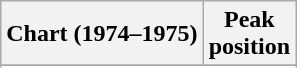<table class="wikitable sortable plainrowheaders" style="text-align:center">
<tr>
<th scope="col">Chart (1974–1975)</th>
<th scope="col">Peak<br> position</th>
</tr>
<tr>
</tr>
<tr>
</tr>
</table>
